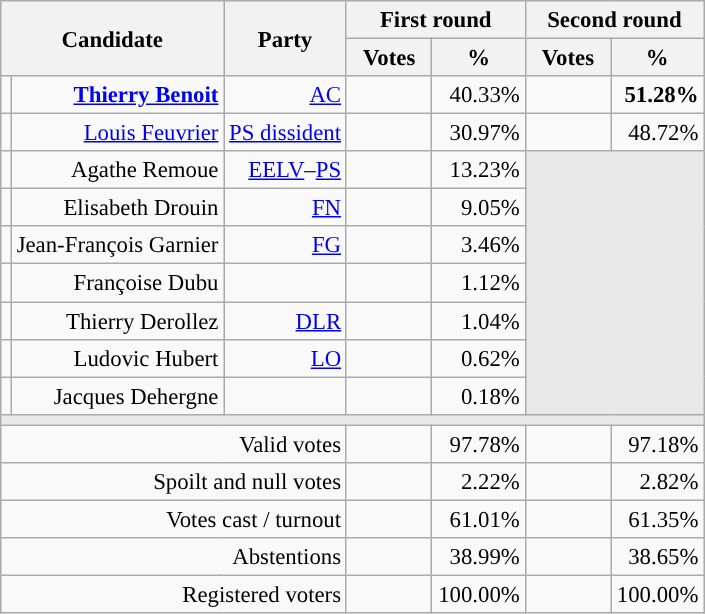<table class="wikitable" style="text-align:right;font-size:95%;">
<tr>
<th rowspan=2 colspan=2>Candidate</th>
<th rowspan=2 colspan=1>Party</th>
<th colspan=2>First round</th>
<th colspan=2>Second round</th>
</tr>
<tr>
<th style="width:50px;">Votes</th>
<th style="width:55px;">%</th>
<th style="width:50px;">Votes</th>
<th style="width:55px;">%</th>
</tr>
<tr>
<td style="color:inherit;background-color:"></td>
<td><strong><a href='#'>Thierry Benoit</a></strong></td>
<td><a href='#'>AC</a></td>
<td></td>
<td>40.33%</td>
<td><strong></strong></td>
<td><strong>51.28%</strong></td>
</tr>
<tr>
<td style="color:inherit;background-color:"></td>
<td><a href='#'>Louis Feuvrier</a></td>
<td><a href='#'>PS dissident</a></td>
<td></td>
<td>30.97%</td>
<td></td>
<td>48.72%</td>
</tr>
<tr>
<td style="color:inherit;background-color:"></td>
<td>Agathe Remoue</td>
<td><a href='#'>EELV</a>–<a href='#'>PS</a></td>
<td></td>
<td>13.23%</td>
<td colspan=7 rowspan=7 style="background-color:#E9E9E9;"></td>
</tr>
<tr>
<td style="color:inherit;background-color:"></td>
<td>Elisabeth Drouin</td>
<td><a href='#'>FN</a></td>
<td></td>
<td>9.05%</td>
</tr>
<tr>
<td style="color:inherit;background-color:"></td>
<td>Jean-François Garnier</td>
<td><a href='#'>FG</a></td>
<td></td>
<td>3.46%</td>
</tr>
<tr>
<td style="background-color:;"></td>
<td>Françoise Dubu</td>
<td></td>
<td></td>
<td>1.12%</td>
</tr>
<tr>
<td style="color:inherit;background-color:"></td>
<td>Thierry Derollez</td>
<td><a href='#'>DLR</a></td>
<td></td>
<td>1.04%</td>
</tr>
<tr>
<td style="color:inherit;background-color:"></td>
<td>Ludovic Hubert</td>
<td><a href='#'>LO</a></td>
<td></td>
<td>0.62%</td>
</tr>
<tr>
<td style="background-color:;"></td>
<td>Jacques Dehergne</td>
<td></td>
<td></td>
<td>0.18%</td>
</tr>
<tr>
<td colspan=7 style="background-color:#E9E9E9;"></td>
</tr>
<tr>
<td colspan=3>Valid votes</td>
<td></td>
<td>97.78%</td>
<td></td>
<td>97.18%</td>
</tr>
<tr>
<td colspan=3>Spoilt and null votes</td>
<td></td>
<td>2.22%</td>
<td></td>
<td>2.82%</td>
</tr>
<tr>
<td colspan=3>Votes cast / turnout</td>
<td></td>
<td>61.01%</td>
<td></td>
<td>61.35%</td>
</tr>
<tr>
<td colspan=3>Abstentions</td>
<td></td>
<td>38.99%</td>
<td></td>
<td>38.65%</td>
</tr>
<tr>
<td colspan=3>Registered voters</td>
<td></td>
<td>100.00%</td>
<td></td>
<td>100.00%</td>
</tr>
</table>
